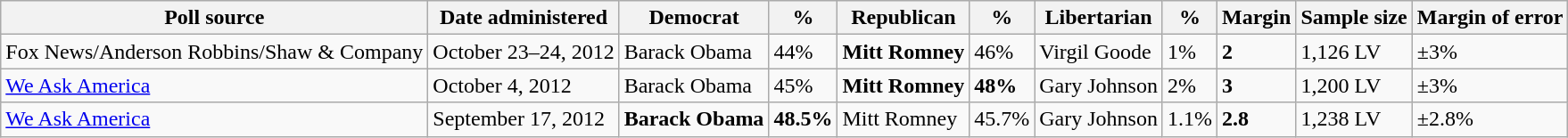<table class="wikitable">
<tr>
<th>Poll source</th>
<th>Date administered</th>
<th>Democrat</th>
<th>%</th>
<th>Republican</th>
<th>%</th>
<th>Libertarian</th>
<th>%</th>
<th>Margin</th>
<th>Sample size</th>
<th>Margin of error</th>
</tr>
<tr>
<td>Fox News/Anderson Robbins/Shaw & Company</td>
<td>October 23–24, 2012</td>
<td>Barack Obama</td>
<td>44%</td>
<td><strong>Mitt Romney</strong></td>
<td>46%</td>
<td>Virgil Goode</td>
<td>1%</td>
<td><strong>2</strong></td>
<td>1,126 LV</td>
<td>±3%</td>
</tr>
<tr>
<td><a href='#'>We Ask America</a></td>
<td>October 4, 2012</td>
<td>Barack Obama</td>
<td>45%</td>
<td><strong>Mitt Romney</strong></td>
<td><strong>48%</strong></td>
<td>Gary Johnson</td>
<td>2%</td>
<td><strong>3</strong></td>
<td>1,200 LV</td>
<td>±3%</td>
</tr>
<tr>
<td><a href='#'>We Ask America</a></td>
<td>September 17, 2012</td>
<td><strong>Barack Obama</strong></td>
<td><strong>48.5%</strong></td>
<td>Mitt Romney</td>
<td>45.7%</td>
<td>Gary Johnson</td>
<td>1.1%</td>
<td><strong>2.8</strong></td>
<td>1,238 LV</td>
<td>±2.8%</td>
</tr>
</table>
